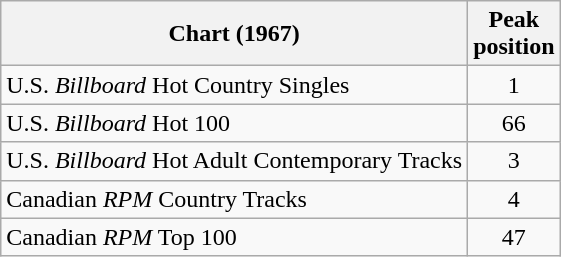<table class="wikitable sortable">
<tr>
<th align="left">Chart (1967)</th>
<th align="center">Peak<br>position</th>
</tr>
<tr>
<td align="left">U.S. <em>Billboard</em> Hot Country Singles</td>
<td align="center">1</td>
</tr>
<tr>
<td align="left">U.S. <em>Billboard</em> Hot 100</td>
<td align="center">66</td>
</tr>
<tr>
<td align="left">U.S. <em>Billboard</em> Hot Adult Contemporary Tracks</td>
<td align="center">3</td>
</tr>
<tr>
<td align="left">Canadian <em>RPM</em> Country Tracks</td>
<td align="center">4</td>
</tr>
<tr>
<td align="left">Canadian <em>RPM</em> Top 100</td>
<td align="center">47</td>
</tr>
</table>
